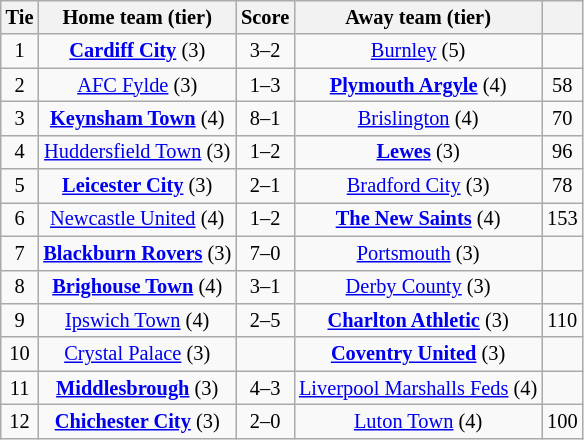<table class="wikitable" style="text-align:center; font-size:85%">
<tr>
<th>Tie</th>
<th>Home team (tier)</th>
<th>Score</th>
<th>Away team (tier)</th>
<th></th>
</tr>
<tr>
<td>1</td>
<td><strong><a href='#'>Cardiff City</a></strong> (3)</td>
<td>3–2</td>
<td><a href='#'>Burnley</a> (5)</td>
<td></td>
</tr>
<tr>
<td>2</td>
<td><a href='#'>AFC Fylde</a> (3)</td>
<td>1–3</td>
<td><strong><a href='#'>Plymouth Argyle</a></strong> (4)</td>
<td>58</td>
</tr>
<tr>
<td>3</td>
<td><strong><a href='#'>Keynsham Town</a></strong> (4)</td>
<td>8–1</td>
<td><a href='#'>Brislington</a> (4)</td>
<td>70</td>
</tr>
<tr>
<td>4</td>
<td><a href='#'>Huddersfield Town</a> (3)</td>
<td>1–2</td>
<td><strong><a href='#'>Lewes</a></strong> (3)</td>
<td>96</td>
</tr>
<tr>
<td>5</td>
<td><strong><a href='#'>Leicester City</a></strong> (3)</td>
<td>2–1</td>
<td><a href='#'>Bradford City</a> (3)</td>
<td>78</td>
</tr>
<tr>
<td>6</td>
<td><a href='#'>Newcastle United</a> (4)</td>
<td>1–2</td>
<td><strong><a href='#'>The New Saints</a></strong> (4)</td>
<td>153</td>
</tr>
<tr>
<td>7</td>
<td><strong><a href='#'>Blackburn Rovers</a></strong> (3)</td>
<td>7–0</td>
<td><a href='#'>Portsmouth</a> (3)</td>
<td></td>
</tr>
<tr>
<td>8</td>
<td><strong><a href='#'>Brighouse Town</a></strong> (4)</td>
<td>3–1</td>
<td><a href='#'>Derby County</a> (3)</td>
<td></td>
</tr>
<tr>
<td>9</td>
<td><a href='#'>Ipswich Town</a> (4)</td>
<td>2–5 </td>
<td><strong><a href='#'>Charlton Athletic</a></strong> (3)</td>
<td>110</td>
</tr>
<tr>
<td>10</td>
<td><a href='#'>Crystal Palace</a> (3)</td>
<td></td>
<td><strong><a href='#'>Coventry United</a></strong> (3)</td>
<td></td>
</tr>
<tr>
<td>11</td>
<td><strong><a href='#'>Middlesbrough</a></strong> (3)</td>
<td>4–3 </td>
<td><a href='#'>Liverpool Marshalls Feds</a> (4)</td>
<td></td>
</tr>
<tr>
<td>12</td>
<td><strong><a href='#'>Chichester City</a></strong> (3)</td>
<td>2–0</td>
<td><a href='#'>Luton Town</a> (4)</td>
<td>100</td>
</tr>
</table>
